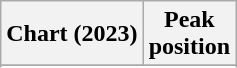<table class="wikitable sortable plainrowheaders" style="text-align:center">
<tr>
<th scope="col">Chart (2023)</th>
<th scope="col">Peak<br>position</th>
</tr>
<tr>
</tr>
<tr>
</tr>
<tr>
</tr>
<tr>
</tr>
<tr>
</tr>
</table>
